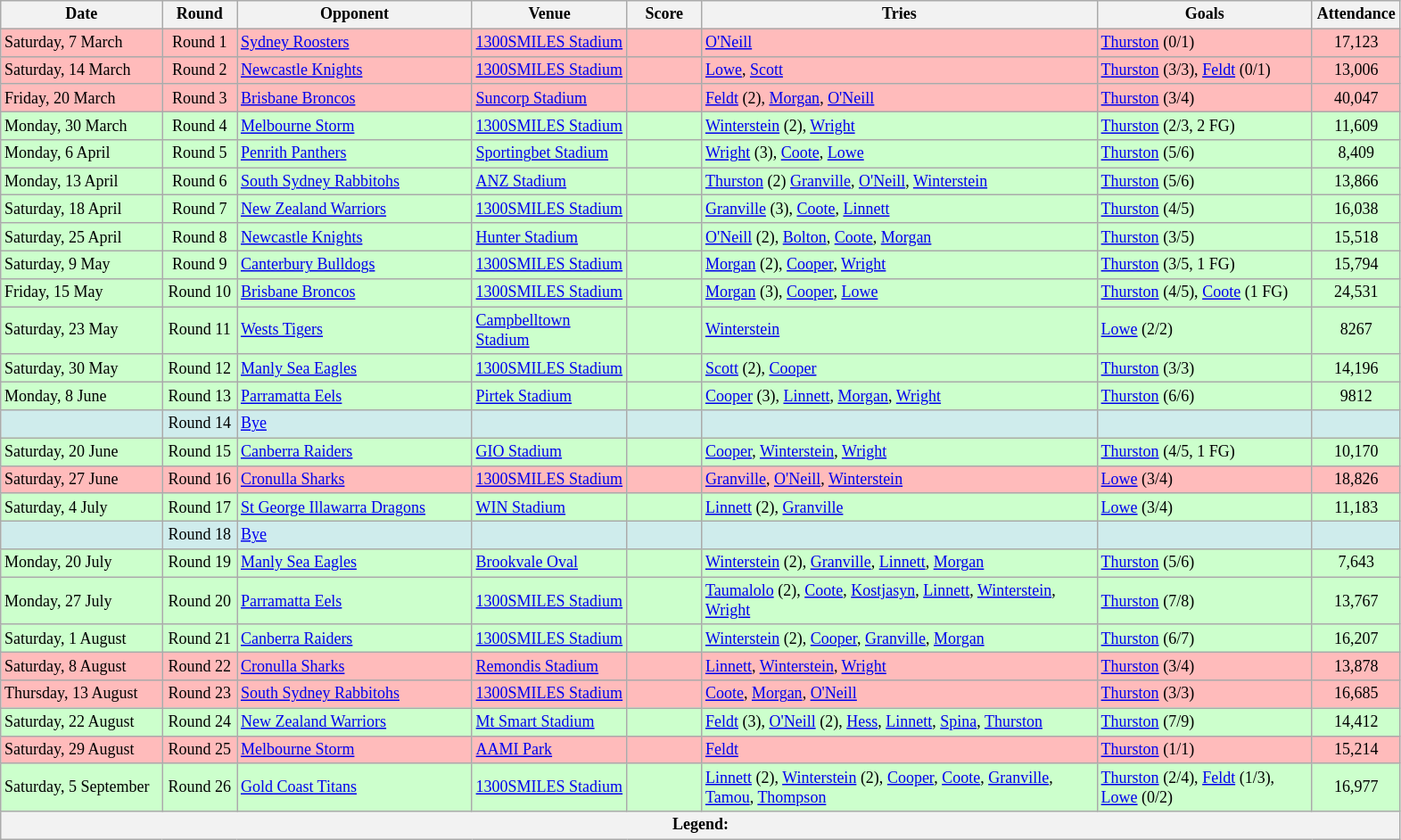<table class="wikitable" style="font-size:75%;">
<tr>
<th style="width:115px;">Date</th>
<th style="width:50px;">Round</th>
<th style="width:170px;">Opponent</th>
<th style="width:110px;">Venue</th>
<th style="width:50px;">Score</th>
<th style="width:290px;">Tries</th>
<th style="width:155px;">Goals</th>
<th style="width:60px;">Attendance</th>
</tr>
<tr style="background:#fbb;">
<td>Saturday, 7 March</td>
<td style="text-align:center;">Round 1</td>
<td> <a href='#'>Sydney Roosters</a></td>
<td><a href='#'>1300SMILES Stadium</a></td>
<td></td>
<td><a href='#'>O'Neill</a></td>
<td><a href='#'>Thurston</a> (0/1)</td>
<td style="text-align:center;">17,123</td>
</tr>
<tr style="background:#fbb;">
<td>Saturday, 14 March</td>
<td style="text-align:center;">Round 2</td>
<td> <a href='#'>Newcastle Knights</a></td>
<td><a href='#'>1300SMILES Stadium</a></td>
<td></td>
<td><a href='#'>Lowe</a>, <a href='#'>Scott</a></td>
<td><a href='#'>Thurston</a> (3/3), <a href='#'>Feldt</a> (0/1)</td>
<td style="text-align:center;">13,006</td>
</tr>
<tr style="background:#fbb;">
<td>Friday, 20 March</td>
<td style="text-align:center;">Round 3</td>
<td> <a href='#'>Brisbane Broncos</a></td>
<td><a href='#'>Suncorp Stadium</a></td>
<td></td>
<td><a href='#'>Feldt</a> (2), <a href='#'>Morgan</a>, <a href='#'>O'Neill</a></td>
<td><a href='#'>Thurston</a> (3/4)</td>
<td style="text-align:center;">40,047</td>
</tr>
<tr style="background:#cfc;">
<td>Monday, 30 March</td>
<td style="text-align:center;">Round 4</td>
<td> <a href='#'>Melbourne Storm</a></td>
<td><a href='#'>1300SMILES Stadium</a></td>
<td></td>
<td><a href='#'>Winterstein</a> (2), <a href='#'>Wright</a></td>
<td><a href='#'>Thurston</a> (2/3, 2 FG)</td>
<td style="text-align:center;">11,609</td>
</tr>
<tr style="background:#cfc;">
<td>Monday, 6 April</td>
<td style="text-align:center;">Round 5</td>
<td> <a href='#'>Penrith Panthers</a></td>
<td><a href='#'>Sportingbet Stadium</a></td>
<td></td>
<td><a href='#'>Wright</a> (3), <a href='#'>Coote</a>, <a href='#'>Lowe</a></td>
<td><a href='#'>Thurston</a> (5/6)</td>
<td style="text-align:center;">8,409</td>
</tr>
<tr style="background:#cfc;">
<td>Monday, 13 April</td>
<td style="text-align:center;">Round 6</td>
<td> <a href='#'>South Sydney Rabbitohs</a></td>
<td><a href='#'>ANZ Stadium</a></td>
<td></td>
<td><a href='#'>Thurston</a> (2) <a href='#'>Granville</a>, <a href='#'>O'Neill</a>, <a href='#'>Winterstein</a></td>
<td><a href='#'>Thurston</a> (5/6)</td>
<td style="text-align:center;">13,866</td>
</tr>
<tr style="background:#cfc;">
<td>Saturday, 18 April</td>
<td style="text-align:center;">Round 7</td>
<td> <a href='#'>New Zealand Warriors</a></td>
<td><a href='#'>1300SMILES Stadium</a></td>
<td></td>
<td><a href='#'>Granville</a> (3), <a href='#'>Coote</a>, <a href='#'>Linnett</a></td>
<td><a href='#'>Thurston</a> (4/5)</td>
<td style="text-align:center;">16,038</td>
</tr>
<tr style="background:#cfc;">
<td>Saturday, 25 April</td>
<td style="text-align:center;">Round 8</td>
<td> <a href='#'>Newcastle Knights</a></td>
<td><a href='#'>Hunter Stadium</a></td>
<td></td>
<td><a href='#'>O'Neill</a> (2), <a href='#'>Bolton</a>, <a href='#'>Coote</a>, <a href='#'>Morgan</a></td>
<td><a href='#'>Thurston</a> (3/5)</td>
<td style="text-align:center;">15,518</td>
</tr>
<tr style="background:#cfc;">
<td>Saturday, 9 May</td>
<td style="text-align:center;">Round 9</td>
<td> <a href='#'>Canterbury Bulldogs</a></td>
<td><a href='#'>1300SMILES Stadium</a></td>
<td></td>
<td><a href='#'>Morgan</a> (2), <a href='#'>Cooper</a>, <a href='#'>Wright</a></td>
<td><a href='#'>Thurston</a> (3/5, 1 FG)</td>
<td style="text-align:center;">15,794</td>
</tr>
<tr style="background:#cfc;">
<td>Friday, 15 May</td>
<td style="text-align:center;">Round 10</td>
<td> <a href='#'>Brisbane Broncos</a></td>
<td><a href='#'>1300SMILES Stadium</a></td>
<td></td>
<td><a href='#'>Morgan</a> (3), <a href='#'>Cooper</a>, <a href='#'>Lowe</a></td>
<td><a href='#'>Thurston</a> (4/5), <a href='#'>Coote</a> (1 FG)</td>
<td style="text-align:center;">24,531</td>
</tr>
<tr style="background:#cfc;">
<td>Saturday, 23 May</td>
<td style="text-align:center;">Round 11</td>
<td> <a href='#'>Wests Tigers</a></td>
<td><a href='#'>Campbelltown Stadium</a></td>
<td></td>
<td><a href='#'>Winterstein</a></td>
<td><a href='#'>Lowe</a> (2/2)</td>
<td style="text-align:center;">8267</td>
</tr>
<tr style="background:#cfc;">
<td>Saturday, 30 May</td>
<td style="text-align:center;">Round 12</td>
<td> <a href='#'>Manly Sea Eagles</a></td>
<td><a href='#'>1300SMILES Stadium</a></td>
<td></td>
<td><a href='#'>Scott</a> (2), <a href='#'>Cooper</a></td>
<td><a href='#'>Thurston</a> (3/3)</td>
<td style="text-align:center;">14,196</td>
</tr>
<tr style="background:#cfc;">
<td>Monday, 8 June</td>
<td style="text-align:center;">Round 13</td>
<td> <a href='#'>Parramatta Eels</a></td>
<td><a href='#'>Pirtek Stadium</a></td>
<td></td>
<td><a href='#'>Cooper</a> (3), <a href='#'>Linnett</a>, <a href='#'>Morgan</a>, <a href='#'>Wright</a></td>
<td><a href='#'>Thurston</a> (6/6)</td>
<td style="text-align:center;">9812</td>
</tr>
<tr style="background:#cfecec;">
<td></td>
<td style="text-align:center;">Round 14</td>
<td><a href='#'>Bye</a></td>
<td></td>
<td></td>
<td></td>
<td></td>
<td></td>
</tr>
<tr style="background:#cfc;">
<td>Saturday, 20 June</td>
<td style="text-align:center;">Round 15</td>
<td> <a href='#'>Canberra Raiders</a></td>
<td><a href='#'>GIO Stadium</a></td>
<td></td>
<td><a href='#'>Cooper</a>, <a href='#'>Winterstein</a>, <a href='#'>Wright</a></td>
<td><a href='#'>Thurston</a> (4/5, 1 FG)</td>
<td style="text-align:center;">10,170</td>
</tr>
<tr style="background:#fbb;">
<td>Saturday, 27 June</td>
<td style="text-align:center;">Round 16</td>
<td> <a href='#'>Cronulla Sharks</a></td>
<td><a href='#'>1300SMILES Stadium</a></td>
<td></td>
<td><a href='#'>Granville</a>, <a href='#'>O'Neill</a>, <a href='#'>Winterstein</a></td>
<td><a href='#'>Lowe</a> (3/4)</td>
<td style="text-align:center;">18,826</td>
</tr>
<tr style="background:#cfc;">
<td>Saturday, 4 July</td>
<td style="text-align:center;">Round 17</td>
<td> <a href='#'>St George Illawarra Dragons</a></td>
<td><a href='#'>WIN Stadium</a></td>
<td></td>
<td><a href='#'>Linnett</a> (2), <a href='#'>Granville</a></td>
<td><a href='#'>Lowe</a> (3/4)</td>
<td style="text-align:center;">11,183</td>
</tr>
<tr style="background:#cfecec;">
<td></td>
<td style="text-align:center;">Round 18</td>
<td><a href='#'>Bye</a></td>
<td></td>
<td></td>
<td></td>
<td></td>
<td></td>
</tr>
<tr style="background:#cfc;">
<td>Monday, 20 July</td>
<td style="text-align:center;">Round 19</td>
<td> <a href='#'>Manly Sea Eagles</a></td>
<td><a href='#'>Brookvale Oval</a></td>
<td></td>
<td><a href='#'>Winterstein</a> (2), <a href='#'>Granville</a>, <a href='#'>Linnett</a>, <a href='#'>Morgan</a></td>
<td><a href='#'>Thurston</a> (5/6)</td>
<td style="text-align:center;">7,643</td>
</tr>
<tr style="background:#cfc;">
<td>Monday, 27 July</td>
<td style="text-align:center;">Round 20</td>
<td> <a href='#'>Parramatta Eels</a></td>
<td><a href='#'>1300SMILES Stadium</a></td>
<td></td>
<td><a href='#'>Taumalolo</a> (2), <a href='#'>Coote</a>, <a href='#'>Kostjasyn</a>, <a href='#'>Linnett</a>, <a href='#'>Winterstein</a>, <a href='#'>Wright</a></td>
<td><a href='#'>Thurston</a> (7/8)</td>
<td style="text-align:center;">13,767</td>
</tr>
<tr style="background:#cfc;">
<td>Saturday, 1 August</td>
<td style="text-align:center;">Round 21</td>
<td> <a href='#'>Canberra Raiders</a></td>
<td><a href='#'>1300SMILES Stadium</a></td>
<td></td>
<td><a href='#'>Winterstein</a> (2), <a href='#'>Cooper</a>, <a href='#'>Granville</a>, <a href='#'>Morgan</a></td>
<td><a href='#'>Thurston</a> (6/7)</td>
<td style="text-align:center;">16,207</td>
</tr>
<tr style="background:#fbb;">
<td>Saturday, 8 August</td>
<td style="text-align:center;">Round 22</td>
<td> <a href='#'>Cronulla Sharks</a></td>
<td><a href='#'>Remondis Stadium</a></td>
<td></td>
<td><a href='#'>Linnett</a>, <a href='#'>Winterstein</a>, <a href='#'>Wright</a></td>
<td><a href='#'>Thurston</a> (3/4)</td>
<td style="text-align:center;">13,878</td>
</tr>
<tr style="background:#fbb;">
<td>Thursday, 13 August</td>
<td style="text-align:center;">Round 23</td>
<td> <a href='#'>South Sydney Rabbitohs</a></td>
<td><a href='#'>1300SMILES Stadium</a></td>
<td></td>
<td><a href='#'>Coote</a>, <a href='#'>Morgan</a>, <a href='#'>O'Neill</a></td>
<td><a href='#'>Thurston</a> (3/3)</td>
<td style="text-align:center;">16,685</td>
</tr>
<tr style="background:#cfc;">
<td>Saturday, 22 August</td>
<td style="text-align:center;">Round 24</td>
<td> <a href='#'>New Zealand Warriors</a></td>
<td><a href='#'>Mt Smart Stadium</a></td>
<td></td>
<td><a href='#'>Feldt</a> (3), <a href='#'>O'Neill</a> (2), <a href='#'>Hess</a>, <a href='#'>Linnett</a>, <a href='#'>Spina</a>, <a href='#'>Thurston</a></td>
<td><a href='#'>Thurston</a> (7/9)</td>
<td style="text-align:center;">14,412</td>
</tr>
<tr style="background:#fbb;">
<td>Saturday, 29 August</td>
<td style="text-align:center;">Round 25</td>
<td> <a href='#'>Melbourne Storm</a></td>
<td><a href='#'>AAMI Park</a></td>
<td></td>
<td><a href='#'>Feldt</a></td>
<td><a href='#'>Thurston</a> (1/1)</td>
<td style="text-align:center;">15,214</td>
</tr>
<tr style="background:#cfc;">
<td>Saturday, 5 September</td>
<td style="text-align:center;">Round 26</td>
<td> <a href='#'>Gold Coast Titans</a></td>
<td><a href='#'>1300SMILES Stadium</a></td>
<td></td>
<td><a href='#'>Linnett</a> (2), <a href='#'>Winterstein</a> (2), <a href='#'>Cooper</a>, <a href='#'>Coote</a>, <a href='#'>Granville</a>, <a href='#'>Tamou</a>, <a href='#'>Thompson</a></td>
<td><a href='#'>Thurston</a> (2/4), <a href='#'>Feldt</a> (1/3), <a href='#'>Lowe</a> (0/2)</td>
<td style="text-align:center;">16,977</td>
</tr>
<tr>
<th colspan="11"><strong>Legend</strong>:    </th>
</tr>
</table>
